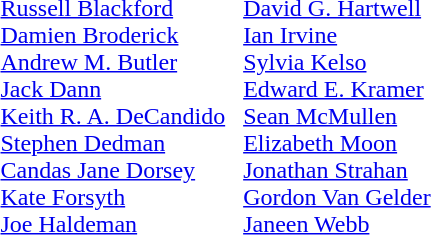<table border="0" cellpadding="5">
<tr ---->
<td valign="top"><br><a href='#'>Russell Blackford</a><br>
<a href='#'>Damien Broderick</a><br>
<a href='#'>Andrew M. Butler</a><br>
<a href='#'>Jack Dann</a><br>
<a href='#'>Keith R. A. DeCandido</a><br>
<a href='#'>Stephen Dedman</a><br>
<a href='#'>Candas Jane Dorsey</a><br>
<a href='#'>Kate Forsyth</a><br>
<a href='#'>Joe Haldeman</a><br></td>
<td valign="top"><br><a href='#'>David G. Hartwell</a><br>
<a href='#'>Ian Irvine</a><br>
<a href='#'>Sylvia Kelso</a><br>
<a href='#'>Edward E. Kramer</a><br>
<a href='#'>Sean McMullen</a><br>
<a href='#'>Elizabeth Moon</a><br>
<a href='#'>Jonathan Strahan</a><br>
<a href='#'>Gordon Van Gelder</a><br>
<a href='#'>Janeen Webb</a><br></td>
</tr>
</table>
